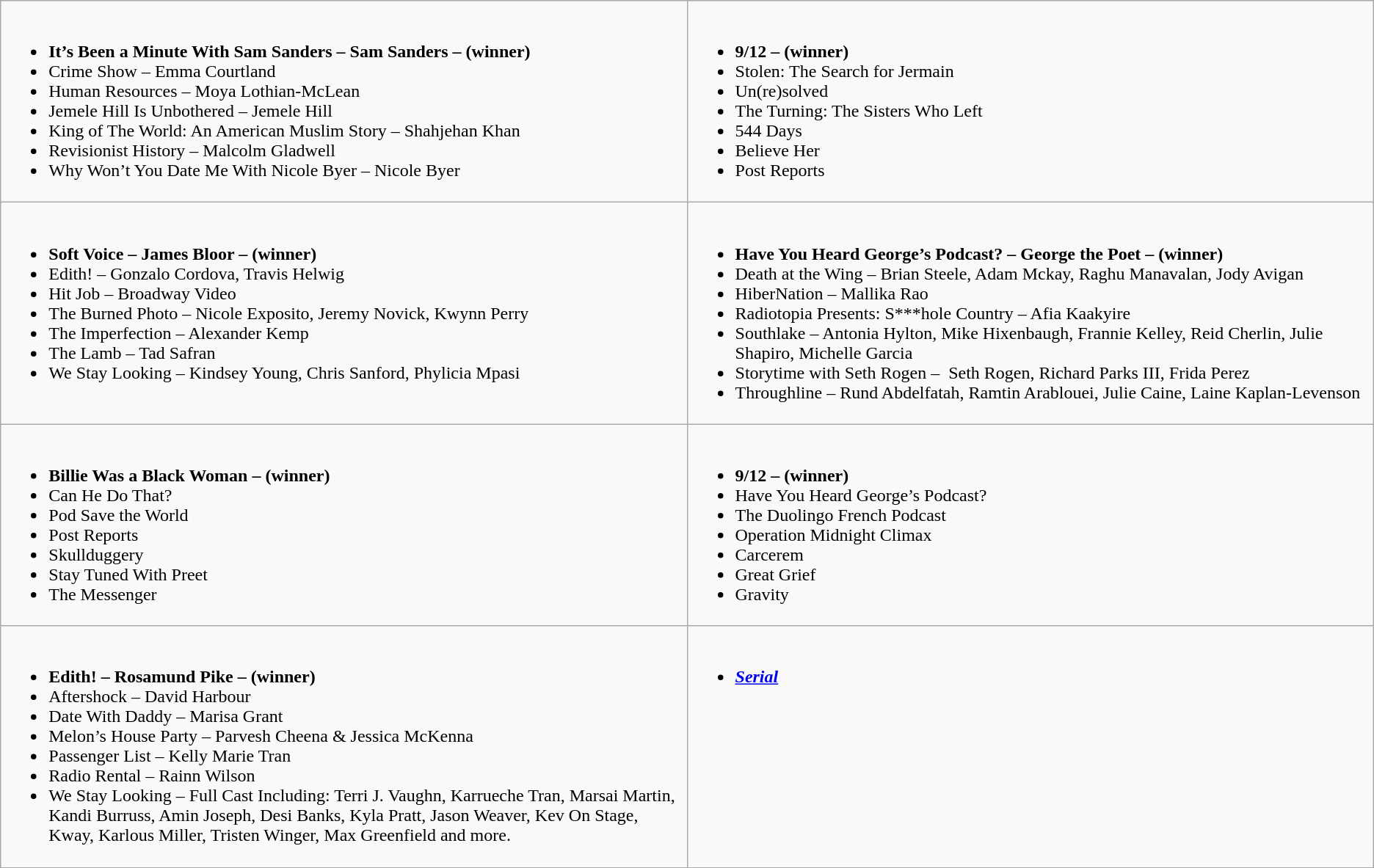<table class="wikitable">
<tr>
<td style="vertical-align:top;" width="50%"><br><ul><li><strong>It’s Been a Minute With Sam Sanders – Sam Sanders – (winner)</strong></li><li>Crime Show – Emma Courtland</li><li>Human Resources – Moya Lothian-McLean</li><li>Jemele Hill Is Unbothered – Jemele Hill</li><li>King of The World: An American Muslim Story – Shahjehan Khan</li><li>Revisionist History – Malcolm Gladwell</li><li>Why Won’t You Date Me With Nicole Byer – Nicole Byer</li></ul></td>
<td style="vertical-align:top;" width="50%"><br><ul><li><strong>9/12 – (winner)</strong></li><li>Stolen: The Search for Jermain</li><li>Un(re)solved</li><li>The Turning: The Sisters Who Left</li><li>544 Days</li><li>Believe Her</li><li>Post Reports</li></ul></td>
</tr>
<tr>
<td style="vertical-align:top;" width="50%"><br><ul><li><strong>Soft Voice – James Bloor – (winner)</strong></li><li>Edith! – Gonzalo Cordova, Travis Helwig</li><li>Hit Job – Broadway Video</li><li>The Burned Photo – Nicole Exposito, Jeremy Novick, Kwynn Perry</li><li>The Imperfection – Alexander Kemp</li><li>The Lamb – Tad Safran</li><li>We Stay Looking – Kindsey Young, Chris Sanford, Phylicia Mpasi</li></ul></td>
<td style="vertical-align:top;" width="50%"><br><ul><li><strong>Have You Heard George’s Podcast? – George the Poet – (winner)</strong></li><li>Death at the Wing – Brian Steele, Adam Mckay, Raghu Manavalan, Jody Avigan</li><li>HiberNation – Mallika Rao</li><li>Radiotopia Presents: S***hole Country – Afia Kaakyire</li><li>Southlake – Antonia Hylton, Mike Hixenbaugh, Frannie Kelley, Reid Cherlin, Julie Shapiro, Michelle Garcia</li><li>Storytime with Seth Rogen –  Seth Rogen, Richard Parks III, Frida Perez</li><li>Throughline – Rund Abdelfatah, Ramtin Arablouei, Julie Caine, Laine Kaplan-Levenson</li></ul></td>
</tr>
<tr>
<td style="vertical-align:top;" width="50%"><br><ul><li><strong>Billie Was a Black Woman – (winner)</strong></li><li>Can He Do That?</li><li>Pod Save the World</li><li>Post Reports</li><li>Skullduggery</li><li>Stay Tuned With Preet</li><li>The Messenger</li></ul></td>
<td style="vertical-align:top;" width="50%"><br><ul><li><strong>9/12 – (winner)</strong></li><li>Have You Heard George’s Podcast?</li><li>The Duolingo French Podcast</li><li>Operation Midnight Climax</li><li>Carcerem</li><li>Great Grief</li><li>Gravity</li></ul></td>
</tr>
<tr>
<td style="vertical-align:top;" width="50%"><br><ul><li><strong>Edith! – Rosamund Pike – (winner)</strong></li><li>Aftershock – David Harbour</li><li>Date With Daddy – Marisa Grant</li><li>Melon’s House Party – Parvesh Cheena & Jessica McKenna</li><li>Passenger List – Kelly Marie Tran</li><li>Radio Rental – Rainn Wilson</li><li>We Stay Looking – Full Cast Including: Terri J. Vaughn, Karrueche Tran, Marsai Martin, Kandi Burruss, Amin Joseph, Desi Banks, Kyla Pratt, Jason Weaver, Kev On Stage, Kway, Karlous Miller, Tristen Winger, Max Greenfield and more.</li></ul></td>
<td style="vertical-align:top;" width="50%"><br><ul><li><strong><em><a href='#'>Serial</a></em></strong></li></ul></td>
</tr>
</table>
